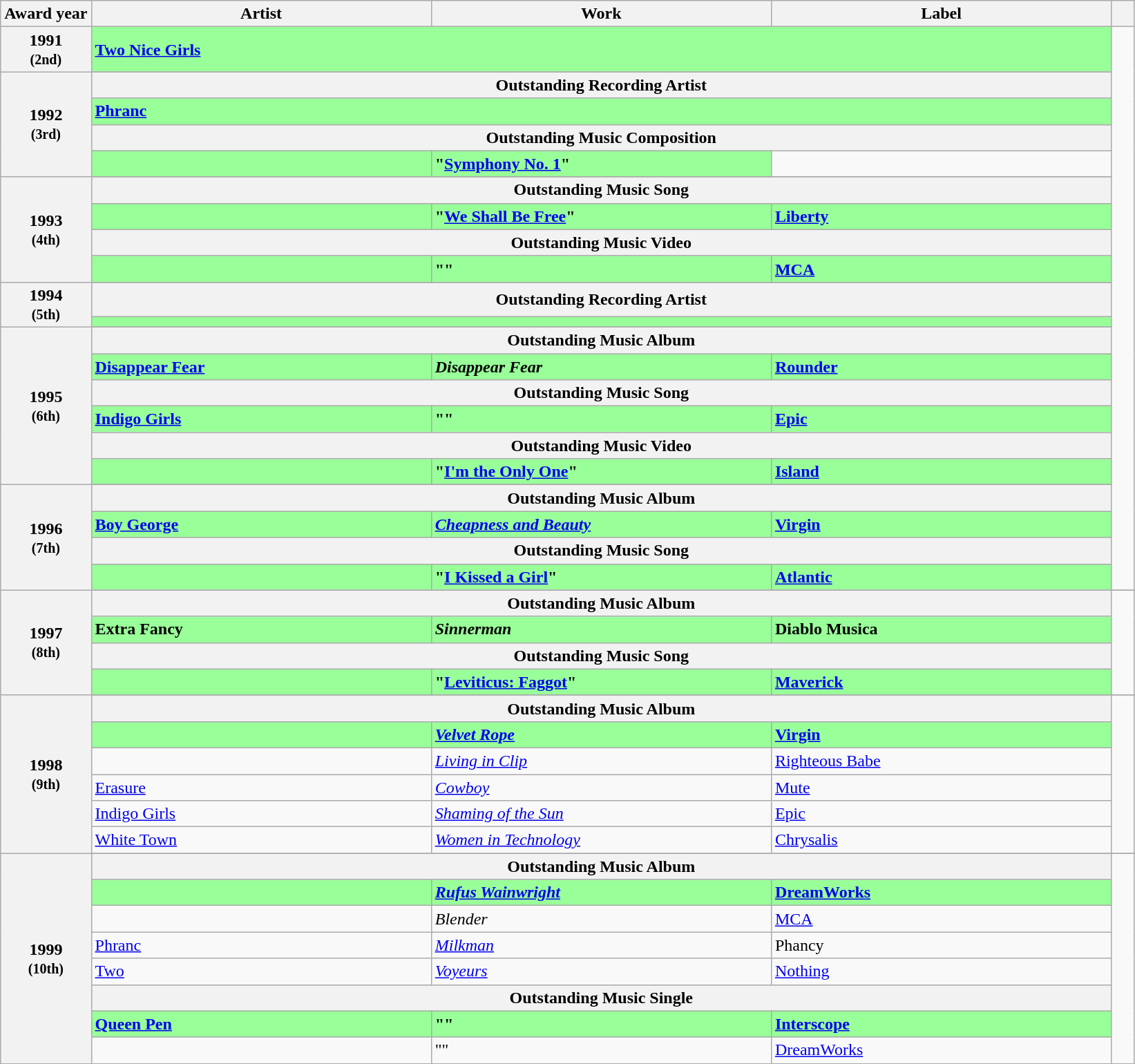<table class="wikitable">
<tr>
<th scope="col" style="width:8%;">Award year</th>
<th scope="col" style="width:30%">Artist</th>
<th scope="col" style="width:30%">Work</th>
<th scope="col" style="width:30%">Label</th>
<th scope="col" style="width:2%;" class="unsortable"></th>
</tr>
<tr>
<th scope="row" style="text-align:center">1991<br><small>(2nd)</small></th>
<td colspan=3 style="background:#99ff99;"><strong><a href='#'>Two Nice Girls</a> </strong></td>
<td rowspan="26" align=center></td>
</tr>
<tr>
<th rowspan="5" scope="rowgroup" style="text-align:center">1992<br><small>(3rd)</small></th>
</tr>
<tr>
<th colspan="3">Outstanding Recording Artist</th>
</tr>
<tr>
<td colspan=3 style="background:#99ff99;"><strong><a href='#'>Phranc</a> </strong></td>
</tr>
<tr>
<th colspan="3">Outstanding Music Composition</th>
</tr>
<tr>
<td style="background:#99ff99;"><strong> </strong></td>
<td style="background:#99ff99;"><strong>"<a href='#'>Symphony No. 1</a>"</strong></td>
<td></td>
</tr>
<tr>
<th rowspan="5" scope="rowgroup" style="text-align:center">1993<br><small>(4th)</small></th>
</tr>
<tr>
<th colspan="3">Outstanding Music Song</th>
</tr>
<tr>
<td style="background:#99ff99;"><strong> </strong></td>
<td style="background:#99ff99;"><strong>"<a href='#'>We Shall Be Free</a>"</strong></td>
<td style="background:#99ff99;"><strong><a href='#'>Liberty</a></strong></td>
</tr>
<tr>
<th colspan="3">Outstanding Music Video</th>
</tr>
<tr>
<td style="background:#99ff99;"><strong> </strong></td>
<td style="background:#99ff99;"><strong>""</strong></td>
<td style="background:#99ff99;"><strong><a href='#'>MCA</a></strong></td>
</tr>
<tr>
<th rowspan="3" scope="rowgroup" style="text-align:center">1994<br><small>(5th)</small></th>
</tr>
<tr>
<th colspan="3">Outstanding Recording Artist</th>
</tr>
<tr>
<td colspan=3 style="background:#99ff99;"><strong> </strong></td>
</tr>
<tr>
<th rowspan="7" scope="rowgroup" style="text-align:center">1995<br><small>(6th)</small></th>
</tr>
<tr>
<th colspan="3">Outstanding Music Album</th>
</tr>
<tr>
<td style="background:#99ff99;"><strong><a href='#'>Disappear Fear</a> </strong></td>
<td style="background:#99ff99;"><strong><em>Disappear Fear</em></strong></td>
<td style="background:#99ff99;"><strong><a href='#'>Rounder</a></strong></td>
</tr>
<tr>
<th colspan="3">Outstanding Music Song</th>
</tr>
<tr>
<td style="background:#99ff99;"><strong><a href='#'>Indigo Girls</a> </strong></td>
<td style="background:#99ff99;"><strong>""</strong></td>
<td style="background:#99ff99;"><strong><a href='#'>Epic</a></strong></td>
</tr>
<tr>
<th colspan="3">Outstanding Music Video</th>
</tr>
<tr>
<td style="background:#99ff99;"><strong> </strong></td>
<td style="background:#99ff99;"><strong>"<a href='#'>I'm the Only One</a>"</strong></td>
<td style="background:#99ff99;"><strong><a href='#'>Island</a></strong></td>
</tr>
<tr>
<th rowspan="5" scope="rowgroup" style="text-align:center">1996<br><small>(7th)</small></th>
</tr>
<tr>
<th colspan="3">Outstanding Music Album</th>
</tr>
<tr>
<td style="background:#99ff99;"><strong><a href='#'>Boy George</a> </strong></td>
<td style="background:#99ff99;"><strong><em><a href='#'>Cheapness and Beauty</a></em></strong></td>
<td style="background:#99ff99;"><strong><a href='#'>Virgin</a></strong></td>
</tr>
<tr>
<th colspan="3">Outstanding Music Song</th>
</tr>
<tr>
<td style="background:#99ff99;"><strong> </strong></td>
<td style="background:#99ff99;"><strong>"<a href='#'>I Kissed a Girl</a>"</strong></td>
<td style="background:#99ff99;"><strong><a href='#'>Atlantic</a></strong></td>
</tr>
<tr>
<th rowspan="5" scope="rowgroup" style="text-align:center">1997<br><small>(8th)</small></th>
</tr>
<tr>
<th colspan="3">Outstanding Music Album</th>
<td rowspan="4" align="center"><br></td>
</tr>
<tr>
<td style="background:#99ff99;"><strong>Extra Fancy </strong></td>
<td style="background:#99ff99;"><strong><em>Sinnerman</em></strong></td>
<td style="background:#99ff99;"><strong>Diablo Musica</strong></td>
</tr>
<tr>
<th colspan="3">Outstanding Music Song</th>
</tr>
<tr>
<td style="background:#99ff99;"><strong> </strong></td>
<td style="background:#99ff99;"><strong>"<a href='#'>Leviticus: Faggot</a>"</strong></td>
<td style="background:#99ff99;"><strong><a href='#'>Maverick</a></strong></td>
</tr>
<tr>
<th rowspan="7" scope="rowgroup" style="text-align:center">1998<br><small>(9th)</small></th>
</tr>
<tr>
<th colspan="3">Outstanding Music Album</th>
<td rowspan="6" align="center"><br><br></td>
</tr>
<tr>
<td style="background:#99ff99;"><strong> </strong></td>
<td style="background:#99ff99;"><strong><em><a href='#'>Velvet Rope</a></em></strong></td>
<td style="background:#99ff99;"><strong><a href='#'>Virgin</a></strong></td>
</tr>
<tr>
<td></td>
<td><em><a href='#'>Living in Clip</a></em></td>
<td><a href='#'>Righteous Babe</a></td>
</tr>
<tr>
<td><a href='#'>Erasure</a></td>
<td><em><a href='#'>Cowboy</a></em></td>
<td><a href='#'>Mute</a></td>
</tr>
<tr>
<td><a href='#'>Indigo Girls</a></td>
<td><em><a href='#'>Shaming of the Sun</a></em></td>
<td><a href='#'>Epic</a></td>
</tr>
<tr>
<td><a href='#'>White Town</a></td>
<td><em><a href='#'>Women in Technology</a></em></td>
<td><a href='#'>Chrysalis</a></td>
</tr>
<tr>
<th rowspan="9" scope="rowgroup" style="text-align:center">1999<br><small>(10th)</small></th>
</tr>
<tr>
<th colspan="3">Outstanding Music Album</th>
<td rowspan="8" align="center"><br></td>
</tr>
<tr>
<td style="background:#99ff99;"><strong> </strong></td>
<td style="background:#99ff99;"><strong><em><a href='#'>Rufus Wainwright</a></em></strong></td>
<td style="background:#99ff99;"><strong><a href='#'>DreamWorks</a></strong></td>
</tr>
<tr>
<td></td>
<td><em>Blender</em></td>
<td><a href='#'>MCA</a></td>
</tr>
<tr>
<td><a href='#'>Phranc</a></td>
<td><em><a href='#'>Milkman</a></em></td>
<td>Phancy</td>
</tr>
<tr>
<td><a href='#'>Two</a></td>
<td><em><a href='#'>Voyeurs</a></em></td>
<td><a href='#'>Nothing</a></td>
</tr>
<tr>
<th colspan="3">Outstanding Music Single</th>
</tr>
<tr>
<td style="background:#99ff99;"><strong><a href='#'>Queen Pen</a> </strong></td>
<td style="background:#99ff99;"><strong>""</strong></td>
<td style="background:#99ff99;"><strong><a href='#'>Interscope</a></strong></td>
</tr>
<tr>
<td></td>
<td>""</td>
<td><a href='#'>DreamWorks</a></td>
</tr>
</table>
